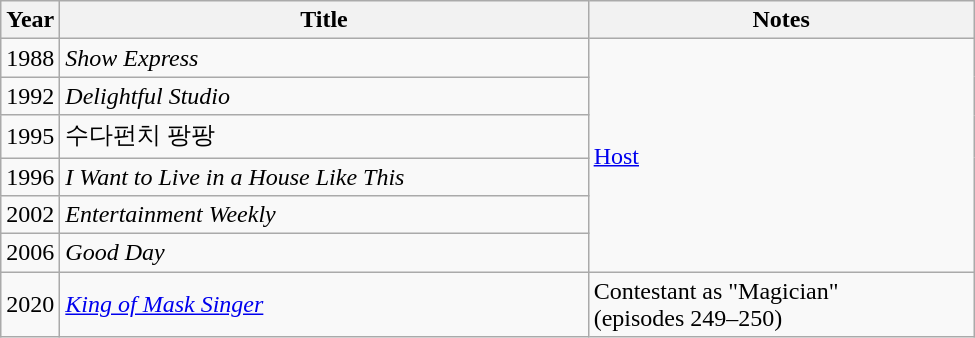<table class="wikitable" style="width:650px">
<tr>
<th width=10>Year</th>
<th>Title</th>
<th>Notes</th>
</tr>
<tr>
<td>1988</td>
<td><em>Show Express</em></td>
<td rowspan="6"><a href='#'>Host</a></td>
</tr>
<tr>
<td>1992</td>
<td><em>Delightful Studio</em></td>
</tr>
<tr>
<td>1995</td>
<td>수다펀치 팡팡</td>
</tr>
<tr>
<td>1996</td>
<td><em>I Want to Live in a House Like This</em></td>
</tr>
<tr>
<td>2002</td>
<td><em>Entertainment Weekly</em></td>
</tr>
<tr>
<td>2006</td>
<td><em>Good Day</em></td>
</tr>
<tr>
<td>2020</td>
<td><em><a href='#'>King of Mask Singer</a></em></td>
<td>Contestant as "Magician"<br>(episodes 249–250)</td>
</tr>
</table>
